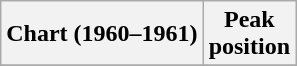<table class="wikitable">
<tr>
<th>Chart (1960–1961)</th>
<th>Peak<br>position</th>
</tr>
<tr>
</tr>
</table>
